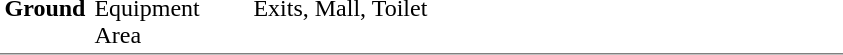<table table border=0 cellspacing=0 cellpadding=3>
<tr>
<td style="border-bottom:solid 1px gray;" width=50 rowspan=10 valign=top><strong>Ground</strong></td>
</tr>
<tr>
<td style="border-bottom:solid 1px gray;" width=100 rowspan=2 valign=top>Equipment Area</td>
<td style="border-bottom:solid 1px gray;" width=390 rowspan=2 valign=top>Exits, Mall, Toilet</td>
</tr>
</table>
